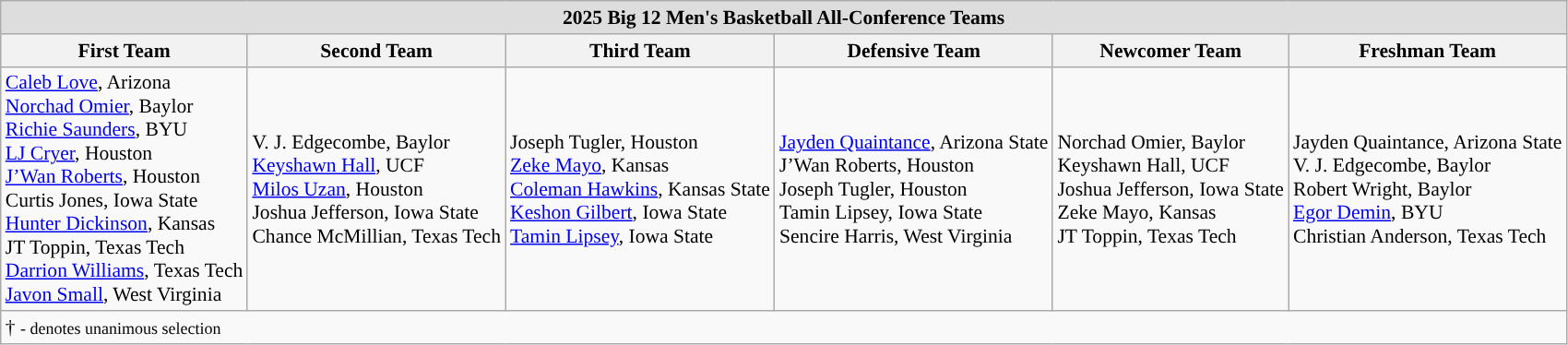<table class="wikitable" style="white-space:nowrap; font-size:90%;">
<tr>
<td colspan="7" style="text-align:center; background:#ddd;"><strong>2025 Big 12 Men's Basketball All-Conference Teams</strong></td>
</tr>
<tr>
<th>First Team</th>
<th>Second Team</th>
<th>Third Team</th>
<th>Defensive Team</th>
<th>Newcomer Team</th>
<th>Freshman Team</th>
</tr>
<tr>
<td><a href='#'>Caleb Love</a>, Arizona<br><a href='#'>Norchad Omier</a>, Baylor<br><a href='#'>Richie Saunders</a>, BYU<br><a href='#'>LJ Cryer</a>, Houston<br><a href='#'>J’Wan Roberts</a>, Houston<br>Curtis Jones, Iowa State<br><a href='#'>Hunter Dickinson</a>, Kansas<br>JT Toppin, Texas Tech<br><a href='#'>Darrion Williams</a>, Texas Tech<br><a href='#'>Javon Small</a>, West Virginia<br></td>
<td>V. J. Edgecombe, Baylor<br><a href='#'>Keyshawn Hall</a>, UCF<br><a href='#'>Milos Uzan</a>, Houston<br>Joshua Jefferson, Iowa State<br>Chance McMillian, Texas Tech</td>
<td>Joseph Tugler, Houston<br><a href='#'>Zeke Mayo</a>, Kansas<br><a href='#'>Coleman Hawkins</a>, Kansas State<br><a href='#'>Keshon Gilbert</a>, Iowa State<br><a href='#'>Tamin Lipsey</a>, Iowa State</td>
<td><a href='#'>Jayden Quaintance</a>, Arizona State<br>J’Wan Roberts, Houston<br>Joseph Tugler, Houston<br>Tamin Lipsey, Iowa State<br>Sencire Harris, West Virginia</td>
<td>Norchad Omier, Baylor<br>Keyshawn Hall, UCF<br>Joshua Jefferson, Iowa State<br>Zeke Mayo, Kansas<br>JT Toppin, Texas Tech</td>
<td>Jayden Quaintance, Arizona State<br>V. J. Edgecombe, Baylor<br>Robert Wright, Baylor<br><a href='#'>Egor Demin</a>, BYU<br>Christian Anderson, Texas Tech</td>
</tr>
<tr>
<td colspan="7" style="text-align:left;">† <small>- denotes unanimous selection</small></td>
</tr>
</table>
